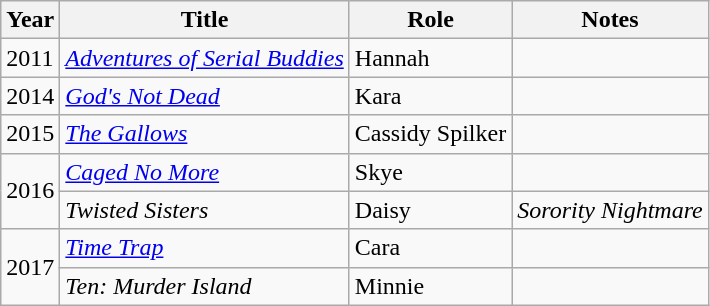<table class="wikitable sortable">
<tr>
<th>Year</th>
<th>Title</th>
<th>Role</th>
<th>Notes</th>
</tr>
<tr>
<td>2011</td>
<td><em><a href='#'>Adventures of Serial Buddies</a></em></td>
<td>Hannah</td>
<td></td>
</tr>
<tr>
<td>2014</td>
<td><em><a href='#'>God's Not Dead</a></em></td>
<td>Kara</td>
<td></td>
</tr>
<tr>
<td>2015</td>
<td><em><a href='#'>The Gallows</a></em></td>
<td>Cassidy Spilker</td>
<td></td>
</tr>
<tr>
<td rowspan=2>2016</td>
<td><em><a href='#'>Caged No More</a></em></td>
<td>Skye</td>
<td></td>
</tr>
<tr>
<td><em>Twisted Sisters</em></td>
<td>Daisy</td>
<td> <em>Sorority Nightmare</em></td>
</tr>
<tr>
<td rowspan=2>2017</td>
<td><em><a href='#'>Time Trap</a></em></td>
<td>Cara</td>
<td></td>
</tr>
<tr>
<td><em>Ten: Murder Island</em></td>
<td>Minnie</td>
<td></td>
</tr>
</table>
